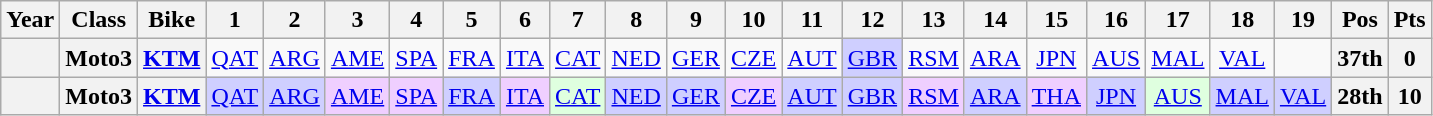<table class="wikitable" style="text-align:center;">
<tr>
<th>Year</th>
<th>Class</th>
<th>Bike</th>
<th>1</th>
<th>2</th>
<th>3</th>
<th>4</th>
<th>5</th>
<th>6</th>
<th>7</th>
<th>8</th>
<th>9</th>
<th>10</th>
<th>11</th>
<th>12</th>
<th>13</th>
<th>14</th>
<th>15</th>
<th>16</th>
<th>17</th>
<th>18</th>
<th>19</th>
<th>Pos</th>
<th>Pts</th>
</tr>
<tr>
<th></th>
<th>Moto3</th>
<th><a href='#'>KTM</a></th>
<td><a href='#'>QAT</a></td>
<td><a href='#'>ARG</a></td>
<td><a href='#'>AME</a></td>
<td><a href='#'>SPA</a></td>
<td><a href='#'>FRA</a></td>
<td><a href='#'>ITA</a></td>
<td><a href='#'>CAT</a></td>
<td><a href='#'>NED</a></td>
<td><a href='#'>GER</a></td>
<td><a href='#'>CZE</a></td>
<td><a href='#'>AUT</a></td>
<td style="background:#cfcfff;"><a href='#'>GBR</a><br></td>
<td><a href='#'>RSM</a></td>
<td><a href='#'>ARA</a></td>
<td><a href='#'>JPN</a></td>
<td><a href='#'>AUS</a></td>
<td><a href='#'>MAL</a></td>
<td><a href='#'>VAL</a></td>
<td></td>
<th>37th</th>
<th>0</th>
</tr>
<tr>
<th></th>
<th>Moto3</th>
<th><a href='#'>KTM</a></th>
<td style="background:#cfcfff;"><a href='#'>QAT</a><br></td>
<td style="background:#cfcfff;"><a href='#'>ARG</a><br></td>
<td style="background:#efcfff;"><a href='#'>AME</a><br></td>
<td style="background:#efcfff;"><a href='#'>SPA</a><br></td>
<td style="background:#cfcfff;"><a href='#'>FRA</a><br></td>
<td style="background:#efcfff;"><a href='#'>ITA</a><br></td>
<td style="background:#dfffdf;"><a href='#'>CAT</a><br></td>
<td style="background:#cfcfff;"><a href='#'>NED</a><br></td>
<td style="background:#cfcfff;"><a href='#'>GER</a><br></td>
<td style="background:#efcfff;"><a href='#'>CZE</a><br></td>
<td style="background:#cfcfff;"><a href='#'>AUT</a><br></td>
<td style="background:#cfcfff;"><a href='#'>GBR</a><br></td>
<td style="background:#efcfff;"><a href='#'>RSM</a><br></td>
<td style="background:#cfcfff;"><a href='#'>ARA</a><br></td>
<td style="background:#efcfff;"><a href='#'>THA</a><br></td>
<td style="background:#cfcfff;"><a href='#'>JPN</a><br></td>
<td style="background:#dfffdf;"><a href='#'>AUS</a><br></td>
<td style="background:#cfcfff;"><a href='#'>MAL</a><br></td>
<td style="background:#cfcfff;"><a href='#'>VAL</a><br></td>
<th>28th</th>
<th>10</th>
</tr>
</table>
